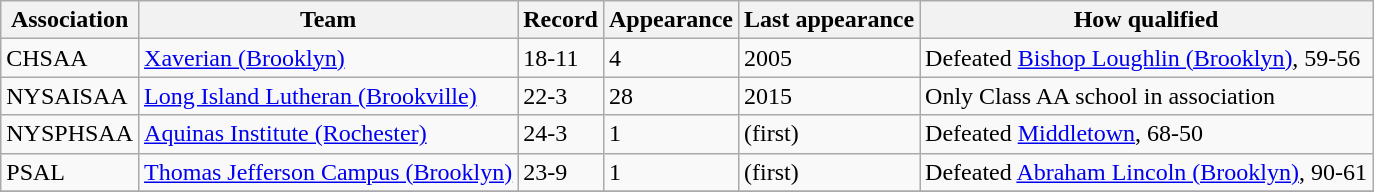<table class="wikitable sortable" style="text-align:left;">
<tr>
<th>Association</th>
<th>Team</th>
<th>Record</th>
<th data-sort-type="number">Appearance</th>
<th>Last appearance</th>
<th>How qualified</th>
</tr>
<tr>
<td>CHSAA</td>
<td><a href='#'>Xaverian (Brooklyn)</a></td>
<td>18-11</td>
<td>4</td>
<td>2005</td>
<td>Defeated <a href='#'>Bishop Loughlin (Brooklyn)</a>, 59-56</td>
</tr>
<tr>
<td>NYSAISAA</td>
<td><a href='#'>Long Island Lutheran (Brookville)</a></td>
<td>22-3</td>
<td>28</td>
<td>2015</td>
<td>Only Class AA school in association</td>
</tr>
<tr>
<td>NYSPHSAA</td>
<td><a href='#'>Aquinas Institute (Rochester)</a></td>
<td>24-3</td>
<td>1</td>
<td>(first)</td>
<td>Defeated <a href='#'>Middletown</a>, 68-50</td>
</tr>
<tr>
<td>PSAL</td>
<td><a href='#'>Thomas Jefferson Campus (Brooklyn)</a></td>
<td>23-9</td>
<td>1</td>
<td>(first)</td>
<td>Defeated <a href='#'>Abraham Lincoln (Brooklyn)</a>, 90-61</td>
</tr>
<tr>
</tr>
</table>
